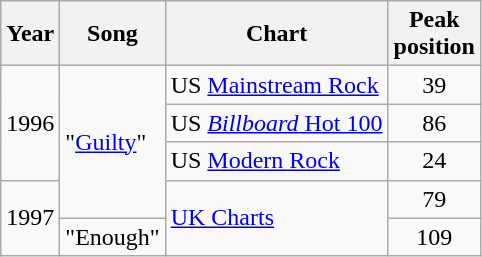<table class="wikitable">
<tr>
<th>Year</th>
<th>Song</th>
<th>Chart</th>
<th>Peak<br>position</th>
</tr>
<tr>
<td rowspan="3">1996</td>
<td rowspan="4">"<a href='#'>Guilty</a>"</td>
<td>US <a href='#'>Mainstream Rock</a></td>
<td align="center">39</td>
</tr>
<tr>
<td>US <a href='#'><em>Billboard</em> Hot 100</a></td>
<td align="center">86</td>
</tr>
<tr>
<td>US <a href='#'>Modern Rock</a></td>
<td align="center">24</td>
</tr>
<tr>
<td rowspan="2">1997</td>
<td rowspan="2"><a href='#'>UK Charts</a></td>
<td align="center">79</td>
</tr>
<tr>
<td>"Enough"</td>
<td align="center">109</td>
</tr>
</table>
